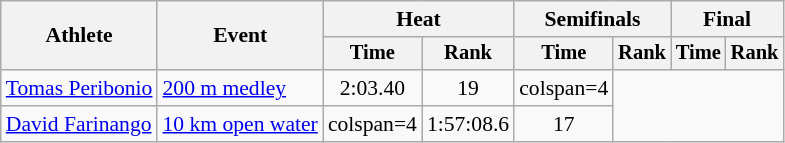<table class=wikitable style="font-size:90%;">
<tr>
<th rowspan=2>Athlete</th>
<th rowspan=2>Event</th>
<th colspan=2>Heat</th>
<th colspan=2>Semifinals</th>
<th colspan=2>Final</th>
</tr>
<tr style="font-size:95%">
<th>Time</th>
<th>Rank</th>
<th>Time</th>
<th>Rank</th>
<th>Time</th>
<th>Rank</th>
</tr>
<tr align=center>
<td align=left><a href='#'>Tomas Peribonio</a></td>
<td align=left><a href='#'>200 m medley</a></td>
<td>2:03.40</td>
<td>19</td>
<td>colspan=4 </td>
</tr>
<tr align=center>
<td align=left><a href='#'>David Farinango</a></td>
<td align=left><a href='#'>10 km open water</a></td>
<td>colspan=4 </td>
<td>1:57:08.6</td>
<td>17</td>
</tr>
</table>
